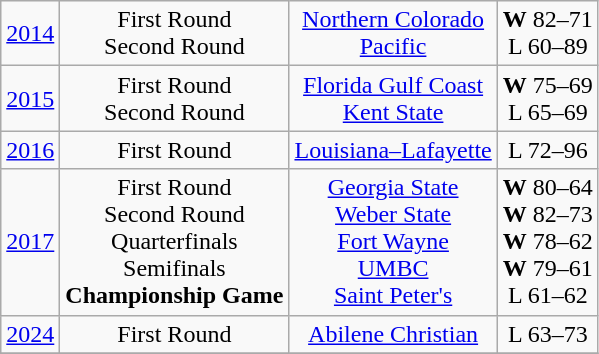<table class="wikitable">
<tr align="center">
<td><a href='#'>2014</a></td>
<td>First Round<br>Second Round</td>
<td><a href='#'>Northern Colorado</a><br><a href='#'>Pacific</a></td>
<td><strong>W</strong> 82–71<br>L 60–89</td>
</tr>
<tr align="center">
<td><a href='#'>2015</a></td>
<td>First Round<br>Second Round</td>
<td><a href='#'>Florida Gulf Coast</a><br><a href='#'>Kent State</a></td>
<td><strong>W</strong> 75–69<br>L 65–69</td>
</tr>
<tr align="center">
<td><a href='#'>2016</a></td>
<td>First Round</td>
<td><a href='#'>Louisiana–Lafayette</a></td>
<td>L 72–96</td>
</tr>
<tr align="center">
<td><a href='#'>2017</a></td>
<td>First Round<br>Second Round<br>Quarterfinals<br>Semifinals<br><strong>Championship Game</strong></td>
<td><a href='#'>Georgia State</a><br><a href='#'>Weber State</a><br><a href='#'>Fort Wayne</a><br><a href='#'>UMBC</a><br><a href='#'>Saint Peter's</a></td>
<td><strong>W</strong> 80–64<br><strong>W</strong> 82–73<br><strong>W</strong> 78–62<br><strong>W</strong> 79–61<br>L 61–62</td>
</tr>
<tr align="center">
<td><a href='#'>2024</a></td>
<td>First Round</td>
<td><a href='#'>Abilene Christian</a></td>
<td>L 63–73</td>
</tr>
<tr>
</tr>
</table>
